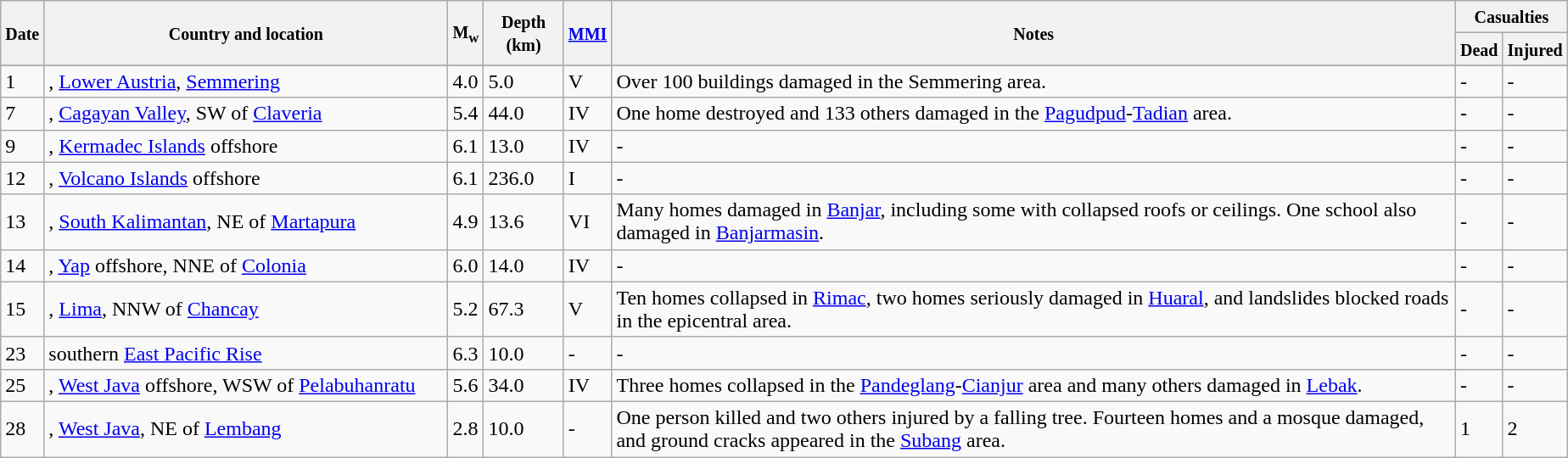<table class="wikitable sortable" style="border:1px black; margin-left:1em;">
<tr>
<th rowspan="2"><small>Date</small></th>
<th rowspan="2" style="width: 310px"><small>Country and location</small></th>
<th rowspan="2"><small>M<sub>w</sub></small></th>
<th rowspan="2"><small>Depth (km)</small></th>
<th rowspan="2"><small><a href='#'>MMI</a></small></th>
<th rowspan="2" class="unsortable"><small>Notes</small></th>
<th colspan="2"><small>Casualties</small></th>
</tr>
<tr>
<th><small>Dead</small></th>
<th><small>Injured</small></th>
</tr>
<tr>
</tr>
<tr>
<td>1</td>
<td>, <a href='#'>Lower Austria</a>, <a href='#'>Semmering</a></td>
<td>4.0</td>
<td>5.0</td>
<td>V</td>
<td>Over 100 buildings damaged in the Semmering area.</td>
<td>-</td>
<td>-</td>
</tr>
<tr>
<td>7</td>
<td>, <a href='#'>Cagayan Valley</a>,  SW of <a href='#'>Claveria</a></td>
<td>5.4</td>
<td>44.0</td>
<td>IV</td>
<td>One home destroyed and 133 others damaged in the <a href='#'>Pagudpud</a>-<a href='#'>Tadian</a> area.</td>
<td>-</td>
<td>-</td>
</tr>
<tr>
<td>9</td>
<td>, <a href='#'>Kermadec Islands</a> offshore</td>
<td>6.1</td>
<td>13.0</td>
<td>IV</td>
<td>-</td>
<td>-</td>
<td>-</td>
</tr>
<tr>
<td>12</td>
<td>, <a href='#'>Volcano Islands</a> offshore</td>
<td>6.1</td>
<td>236.0</td>
<td>I</td>
<td>-</td>
<td>-</td>
<td>-</td>
</tr>
<tr>
<td>13</td>
<td>, <a href='#'>South Kalimantan</a>,  NE of <a href='#'>Martapura</a></td>
<td>4.9</td>
<td>13.6</td>
<td>VI</td>
<td>Many homes damaged in <a href='#'>Banjar</a>, including some with collapsed roofs or ceilings. One school also damaged in <a href='#'>Banjarmasin</a>.</td>
<td>-</td>
<td>-</td>
</tr>
<tr>
<td>14</td>
<td>, <a href='#'>Yap</a> offshore,  NNE of <a href='#'>Colonia</a></td>
<td>6.0</td>
<td>14.0</td>
<td>IV</td>
<td>-</td>
<td>-</td>
<td>-</td>
</tr>
<tr>
<td>15</td>
<td>, <a href='#'>Lima</a>,  NNW of <a href='#'>Chancay</a></td>
<td>5.2</td>
<td>67.3</td>
<td>V</td>
<td>Ten homes collapsed in <a href='#'>Rimac</a>, two homes seriously damaged in <a href='#'>Huaral</a>, and landslides blocked roads in the epicentral area.</td>
<td>-</td>
<td>-</td>
</tr>
<tr>
<td>23</td>
<td>southern <a href='#'>East Pacific Rise</a></td>
<td>6.3</td>
<td>10.0</td>
<td>-</td>
<td>-</td>
<td>-</td>
<td>-</td>
</tr>
<tr>
<td>25</td>
<td>, <a href='#'>West Java</a> offshore,  WSW of <a href='#'>Pelabuhanratu</a></td>
<td>5.6</td>
<td>34.0</td>
<td>IV</td>
<td>Three homes collapsed in the <a href='#'>Pandeglang</a>-<a href='#'>Cianjur</a> area and many others damaged in <a href='#'>Lebak</a>.</td>
<td>-</td>
<td>-</td>
</tr>
<tr>
<td>28</td>
<td>, <a href='#'>West Java</a>,  NE of <a href='#'>Lembang</a></td>
<td>2.8</td>
<td>10.0</td>
<td>-</td>
<td>One person killed and two others injured by a falling tree. Fourteen homes and a mosque damaged, and ground cracks appeared in the <a href='#'>Subang</a> area.</td>
<td>1</td>
<td>2</td>
</tr>
<tr>
</tr>
</table>
